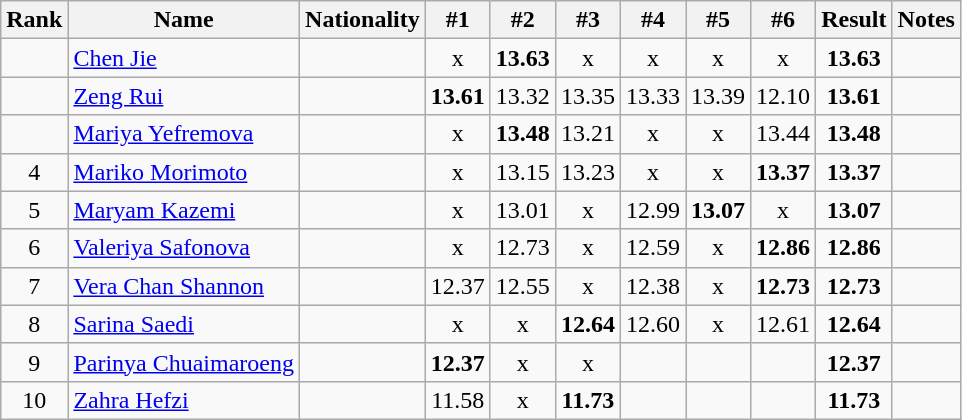<table class="wikitable sortable" style="text-align:center">
<tr>
<th>Rank</th>
<th>Name</th>
<th>Nationality</th>
<th>#1</th>
<th>#2</th>
<th>#3</th>
<th>#4</th>
<th>#5</th>
<th>#6</th>
<th>Result</th>
<th>Notes</th>
</tr>
<tr>
<td></td>
<td align=left><a href='#'>Chen Jie</a></td>
<td align=left></td>
<td>x</td>
<td><strong>13.63</strong></td>
<td>x</td>
<td>x</td>
<td>x</td>
<td>x</td>
<td><strong>13.63</strong></td>
<td></td>
</tr>
<tr>
<td></td>
<td align=left><a href='#'>Zeng Rui</a></td>
<td align=left></td>
<td><strong>13.61</strong></td>
<td>13.32</td>
<td>13.35</td>
<td>13.33</td>
<td>13.39</td>
<td>12.10</td>
<td><strong>13.61</strong></td>
<td></td>
</tr>
<tr>
<td></td>
<td align=left><a href='#'>Mariya Yefremova</a></td>
<td align=left></td>
<td>x</td>
<td><strong>13.48</strong></td>
<td>13.21</td>
<td>x</td>
<td>x</td>
<td>13.44</td>
<td><strong>13.48</strong></td>
<td></td>
</tr>
<tr>
<td>4</td>
<td align=left><a href='#'>Mariko Morimoto</a></td>
<td align=left></td>
<td>x</td>
<td>13.15</td>
<td>13.23</td>
<td>x</td>
<td>x</td>
<td><strong>13.37</strong></td>
<td><strong>13.37</strong></td>
<td></td>
</tr>
<tr>
<td>5</td>
<td align=left><a href='#'>Maryam Kazemi</a></td>
<td align=left></td>
<td>x</td>
<td>13.01</td>
<td>x</td>
<td>12.99</td>
<td><strong>13.07</strong></td>
<td>x</td>
<td><strong>13.07</strong></td>
<td></td>
</tr>
<tr>
<td>6</td>
<td align=left><a href='#'>Valeriya Safonova</a></td>
<td align=left></td>
<td>x</td>
<td>12.73</td>
<td>x</td>
<td>12.59</td>
<td>x</td>
<td><strong>12.86</strong></td>
<td><strong>12.86</strong></td>
<td></td>
</tr>
<tr>
<td>7</td>
<td align=left><a href='#'>Vera Chan Shannon</a></td>
<td align=left></td>
<td>12.37</td>
<td>12.55</td>
<td>x</td>
<td>12.38</td>
<td>x</td>
<td><strong>12.73</strong></td>
<td><strong>12.73</strong></td>
<td></td>
</tr>
<tr>
<td>8</td>
<td align=left><a href='#'>Sarina Saedi</a></td>
<td align=left></td>
<td>x</td>
<td>x</td>
<td><strong>12.64</strong></td>
<td>12.60</td>
<td>x</td>
<td>12.61</td>
<td><strong>12.64</strong></td>
<td></td>
</tr>
<tr>
<td>9</td>
<td align=left><a href='#'>Parinya Chuaimaroeng</a></td>
<td align=left></td>
<td><strong>12.37</strong></td>
<td>x</td>
<td>x</td>
<td></td>
<td></td>
<td></td>
<td><strong>12.37</strong></td>
<td></td>
</tr>
<tr>
<td>10</td>
<td align=left><a href='#'>Zahra Hefzi</a></td>
<td align=left></td>
<td>11.58</td>
<td>x</td>
<td><strong>11.73</strong></td>
<td></td>
<td></td>
<td></td>
<td><strong>11.73</strong></td>
<td></td>
</tr>
</table>
